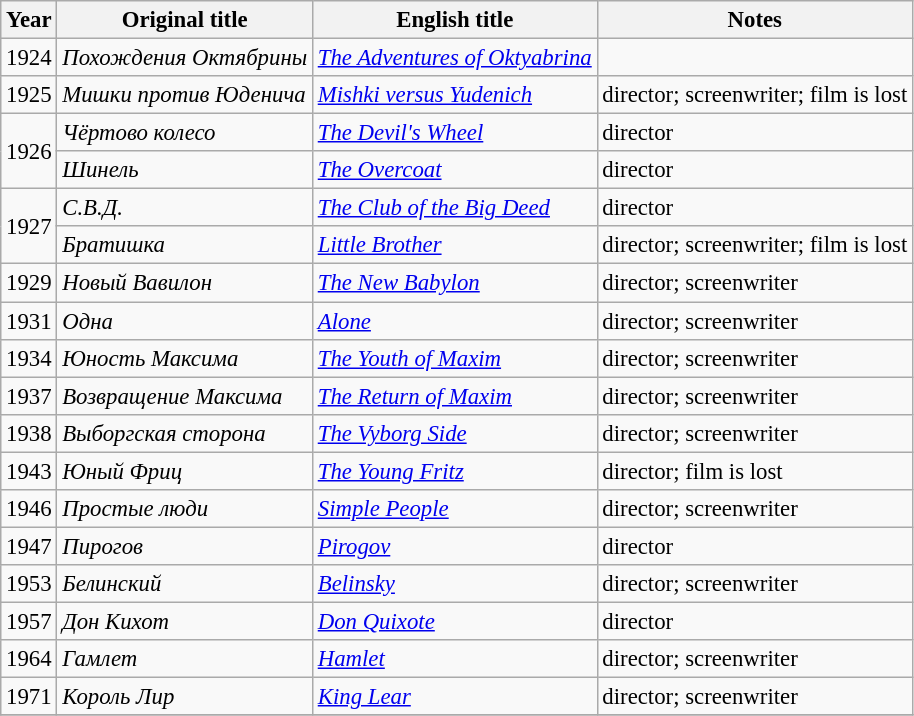<table class="wikitable" style="font-size: 95%;">
<tr>
<th>Year</th>
<th>Original title</th>
<th>English title</th>
<th>Notes</th>
</tr>
<tr>
<td>1924</td>
<td><em>Похождения Октябрины</em></td>
<td><em><a href='#'>The Adventures of Oktyabrina</a></em></td>
<td></td>
</tr>
<tr>
<td>1925</td>
<td><em>Мишки против Юденича</em></td>
<td><em><a href='#'>Mishki versus Yudenich</a></em></td>
<td>director; screenwriter; film is lost</td>
</tr>
<tr>
<td rowspan=2>1926</td>
<td><em>Чёртово колесо</em></td>
<td><em><a href='#'>The Devil's Wheel</a></em></td>
<td>director</td>
</tr>
<tr>
<td><em>Шинель</em></td>
<td><em><a href='#'>The Overcoat</a></em></td>
<td>director</td>
</tr>
<tr>
<td rowspan=2>1927</td>
<td><em>С.В.Д.</em></td>
<td><em><a href='#'>The Club of the Big Deed</a></em></td>
<td>director</td>
</tr>
<tr>
<td><em>Братишка</em></td>
<td><em><a href='#'>Little Brother</a></em></td>
<td>director; screenwriter; film is lost</td>
</tr>
<tr>
<td>1929</td>
<td><em>Новый Вавилон</em></td>
<td><em><a href='#'>The New Babylon</a></em></td>
<td>director; screenwriter</td>
</tr>
<tr>
<td>1931</td>
<td><em>Одна</em></td>
<td><em><a href='#'>Alone</a></em></td>
<td>director; screenwriter</td>
</tr>
<tr>
<td>1934</td>
<td><em>Юность Максима</em></td>
<td><em><a href='#'>The Youth of Maxim</a></em></td>
<td>director; screenwriter</td>
</tr>
<tr>
<td>1937</td>
<td><em>Возвращение Максима</em></td>
<td><em><a href='#'>The Return of Maxim</a></em></td>
<td>director; screenwriter</td>
</tr>
<tr>
<td>1938</td>
<td><em>Выборгская сторона</em></td>
<td><em><a href='#'>The Vyborg Side</a></em></td>
<td>director; screenwriter</td>
</tr>
<tr>
<td>1943</td>
<td><em>Юный Фриц</em></td>
<td><em><a href='#'>The Young Fritz</a></em></td>
<td>director; film is lost</td>
</tr>
<tr>
<td>1946</td>
<td><em>Простые люди</em></td>
<td><em><a href='#'>Simple People</a></em></td>
<td>director; screenwriter</td>
</tr>
<tr>
<td>1947</td>
<td><em>Пирогов</em></td>
<td><em><a href='#'>Pirogov</a></em></td>
<td>director</td>
</tr>
<tr>
<td>1953</td>
<td><em>Белинский</em></td>
<td><em><a href='#'>Belinsky</a></em></td>
<td>director; screenwriter</td>
</tr>
<tr>
<td>1957</td>
<td><em>Дон Кихот</em></td>
<td><em><a href='#'>Don Quixote</a></em></td>
<td>director</td>
</tr>
<tr>
<td>1964</td>
<td><em>Гамлет</em></td>
<td><em><a href='#'>Hamlet</a></em></td>
<td>director; screenwriter</td>
</tr>
<tr>
<td>1971</td>
<td><em>Король Лир</em></td>
<td><em><a href='#'>King Lear</a></em></td>
<td>director; screenwriter</td>
</tr>
<tr>
</tr>
</table>
